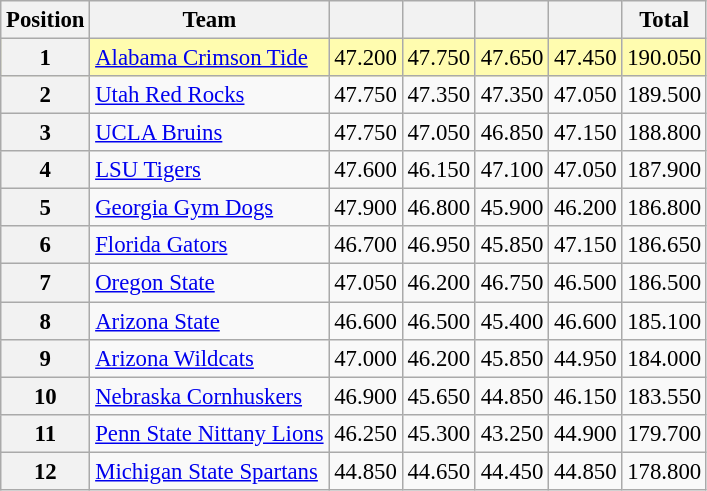<table class="wikitable sortable" style="text-align:center; font-size:95%">
<tr>
<th scope=col>Position</th>
<th scope=col>Team</th>
<th scope=col></th>
<th scope=col></th>
<th scope=col></th>
<th scope=col></th>
<th scope=col>Total</th>
</tr>
<tr bgcolor=fffcaf>
<th scope=row>1</th>
<td align=left><a href='#'>Alabama Crimson Tide</a></td>
<td>47.200</td>
<td>47.750</td>
<td>47.650</td>
<td>47.450</td>
<td>190.050</td>
</tr>
<tr>
<th scope=row>2</th>
<td align=left><a href='#'>Utah Red Rocks</a></td>
<td>47.750</td>
<td>47.350</td>
<td>47.350</td>
<td>47.050</td>
<td>189.500</td>
</tr>
<tr>
<th scope=row>3</th>
<td align=left><a href='#'>UCLA Bruins</a></td>
<td>47.750</td>
<td>47.050</td>
<td>46.850</td>
<td>47.150</td>
<td>188.800</td>
</tr>
<tr>
<th scope=row>4</th>
<td align=left><a href='#'>LSU Tigers</a></td>
<td>47.600</td>
<td>46.150</td>
<td>47.100</td>
<td>47.050</td>
<td>187.900</td>
</tr>
<tr>
<th scope=row>5</th>
<td align=left><a href='#'>Georgia Gym Dogs</a></td>
<td>47.900</td>
<td>46.800</td>
<td>45.900</td>
<td>46.200</td>
<td>186.800</td>
</tr>
<tr>
<th scope=row>6</th>
<td align=left><a href='#'>Florida Gators</a></td>
<td>46.700</td>
<td>46.950</td>
<td>45.850</td>
<td>47.150</td>
<td>186.650</td>
</tr>
<tr>
<th scope=row>7</th>
<td align=left><a href='#'>Oregon State</a></td>
<td>47.050</td>
<td>46.200</td>
<td>46.750</td>
<td>46.500</td>
<td>186.500</td>
</tr>
<tr>
<th scope=row>8</th>
<td align=left><a href='#'>Arizona State</a></td>
<td>46.600</td>
<td>46.500</td>
<td>45.400</td>
<td>46.600</td>
<td>185.100</td>
</tr>
<tr>
<th scope=row>9</th>
<td align=left><a href='#'>Arizona Wildcats</a></td>
<td>47.000</td>
<td>46.200</td>
<td>45.850</td>
<td>44.950</td>
<td>184.000</td>
</tr>
<tr>
<th scope=row>10</th>
<td align=left><a href='#'>Nebraska Cornhuskers</a></td>
<td>46.900</td>
<td>45.650</td>
<td>44.850</td>
<td>46.150</td>
<td>183.550</td>
</tr>
<tr>
<th scope=row>11</th>
<td align=left><a href='#'>Penn State Nittany Lions</a></td>
<td>46.250</td>
<td>45.300</td>
<td>43.250</td>
<td>44.900</td>
<td>179.700</td>
</tr>
<tr>
<th scope=row>12</th>
<td align=left><a href='#'>Michigan State Spartans</a></td>
<td>44.850</td>
<td>44.650</td>
<td>44.450</td>
<td>44.850</td>
<td>178.800</td>
</tr>
</table>
